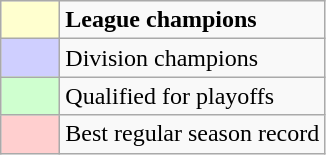<table class="wikitable">
<tr>
<td style="background:#FFFFCF; width:2em"></td>
<td><strong>League champions</strong></td>
</tr>
<tr>
<td style="background:#CFCFFF; width:2em"></td>
<td>Division champions</td>
</tr>
<tr>
<td style="background:#CFFFCF; width:2em"></td>
<td>Qualified for playoffs</td>
</tr>
<tr>
<td style="background:#FFCFCF; width:2em"></td>
<td>Best regular season record</td>
</tr>
</table>
